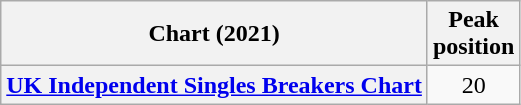<table class="wikitable plainrowheaders">
<tr>
<th scope="col">Chart (2021)</th>
<th scope="col">Peak<br>position</th>
</tr>
<tr>
<th scope="row"><a href='#'>UK Independent Singles Breakers Chart</a></th>
<td style="text-align:center;">20</td>
</tr>
</table>
